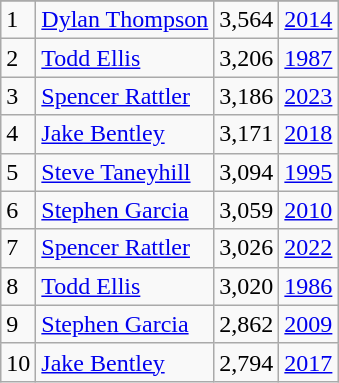<table class="wikitable">
<tr>
</tr>
<tr>
<td>1</td>
<td><a href='#'>Dylan Thompson</a></td>
<td>3,564</td>
<td><a href='#'>2014</a></td>
</tr>
<tr>
<td>2</td>
<td><a href='#'>Todd Ellis</a></td>
<td>3,206</td>
<td><a href='#'>1987</a></td>
</tr>
<tr>
<td>3</td>
<td><a href='#'>Spencer Rattler</a></td>
<td>3,186</td>
<td><a href='#'>2023</a></td>
</tr>
<tr>
<td>4</td>
<td><a href='#'>Jake Bentley</a></td>
<td>3,171</td>
<td><a href='#'>2018</a></td>
</tr>
<tr>
<td>5</td>
<td><a href='#'>Steve Taneyhill</a></td>
<td>3,094</td>
<td><a href='#'>1995</a></td>
</tr>
<tr>
<td>6</td>
<td><a href='#'>Stephen Garcia</a></td>
<td>3,059</td>
<td><a href='#'>2010</a></td>
</tr>
<tr>
<td>7</td>
<td><a href='#'>Spencer Rattler</a></td>
<td>3,026</td>
<td><a href='#'>2022</a></td>
</tr>
<tr>
<td>8</td>
<td><a href='#'>Todd Ellis</a></td>
<td>3,020</td>
<td><a href='#'>1986</a></td>
</tr>
<tr>
<td>9</td>
<td><a href='#'>Stephen Garcia</a></td>
<td>2,862</td>
<td><a href='#'>2009</a></td>
</tr>
<tr>
<td>10</td>
<td><a href='#'>Jake Bentley</a></td>
<td>2,794</td>
<td><a href='#'>2017</a></td>
</tr>
</table>
